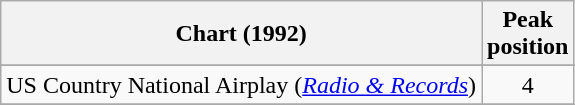<table class="wikitable sortable">
<tr>
<th align="left">Chart (1992)</th>
<th align="center">Peak<br>position</th>
</tr>
<tr>
</tr>
<tr>
</tr>
<tr>
<td scope="row">US Country National Airplay (<em><a href='#'>Radio & Records</a></em>)</td>
<td align="center">4</td>
</tr>
<tr>
</tr>
</table>
